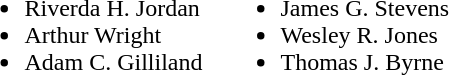<table border="0" cellpadding="5">
<tr valign="top">
<td><br><ul><li>Riverda H. Jordan</li><li>Arthur Wright</li><li>Adam C. Gilliland</li></ul></td>
<td><br><ul><li>James G. Stevens</li><li>Wesley R. Jones</li><li>Thomas J. Byrne</li></ul></td>
</tr>
</table>
